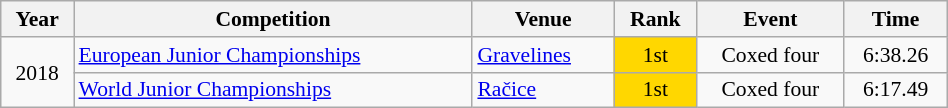<table class="wikitable" width=50% style="font-size:90%; text-align:center;">
<tr>
<th>Year</th>
<th>Competition</th>
<th>Venue</th>
<th>Rank</th>
<th>Event</th>
<th>Time</th>
</tr>
<tr>
<td rowspan=2>2018</td>
<td align=left><a href='#'>European Junior Championships</a></td>
<td align=left> <a href='#'>Gravelines</a></td>
<td bgcolor=gold>1st</td>
<td>Coxed four</td>
<td>6:38.26</td>
</tr>
<tr>
<td align=left><a href='#'>World Junior Championships</a></td>
<td align=left> <a href='#'>Račice</a></td>
<td bgcolor=gold>1st</td>
<td>Coxed four</td>
<td>6:17.49</td>
</tr>
</table>
